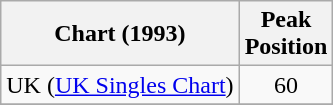<table class="wikitable sortable plainrowheaders">
<tr>
<th>Chart (1993)</th>
<th>Peak <br>Position</th>
</tr>
<tr>
<td>UK (<a href='#'>UK Singles Chart</a>)</td>
<td align=center>60</td>
</tr>
<tr>
</tr>
</table>
